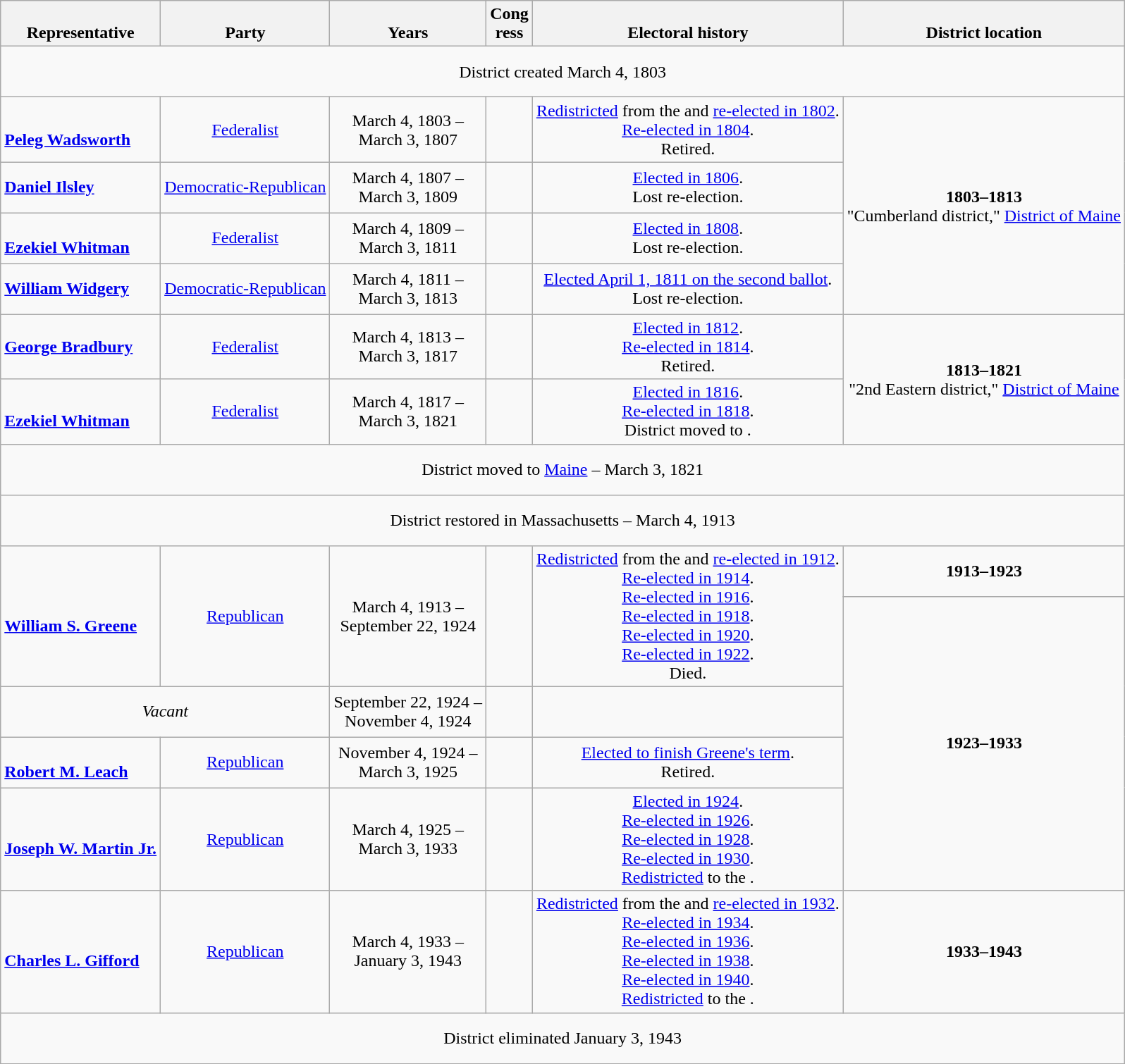<table class=wikitable style="text-align:center">
<tr valign=bottom>
<th>Representative</th>
<th>Party</th>
<th>Years</th>
<th>Cong<br>ress</th>
<th>Electoral history</th>
<th>District location</th>
</tr>
<tr style="height:3em">
<td colspan=6>District created March 4, 1803</td>
</tr>
<tr style="height:3em">
<td align=left><br><strong><a href='#'>Peleg Wadsworth</a></strong><br></td>
<td><a href='#'>Federalist</a></td>
<td nowrap>March 4, 1803 –<br>March 3, 1807</td>
<td></td>
<td><a href='#'>Redistricted</a> from the  and <a href='#'>re-elected in 1802</a>.<br><a href='#'>Re-elected in 1804</a>.<br>Retired.</td>
<td rowspan=4><strong>1803–1813</strong><br>"Cumberland district," <a href='#'>District of Maine</a></td>
</tr>
<tr style="height:3em">
<td align=left><strong><a href='#'>Daniel Ilsley</a></strong><br></td>
<td><a href='#'>Democratic-Republican</a></td>
<td nowrap>March 4, 1807 –<br>March 3, 1809</td>
<td></td>
<td><a href='#'>Elected in 1806</a>.<br>Lost re-election.</td>
</tr>
<tr style="height:3em">
<td align=left><br><strong><a href='#'>Ezekiel Whitman</a></strong><br></td>
<td><a href='#'>Federalist</a></td>
<td nowrap>March 4, 1809 –<br>March 3, 1811</td>
<td></td>
<td><a href='#'>Elected in 1808</a>.<br>Lost re-election.</td>
</tr>
<tr style="height:3em">
<td align=left><strong><a href='#'>William Widgery</a></strong><br></td>
<td><a href='#'>Democratic-Republican</a></td>
<td nowrap>March 4, 1811 –<br>March 3, 1813</td>
<td></td>
<td><a href='#'>Elected April 1, 1811 on the second ballot</a>.<br>Lost re-election.</td>
</tr>
<tr style="height:3em">
<td align=left><strong><a href='#'>George Bradbury</a></strong><br></td>
<td><a href='#'>Federalist</a></td>
<td nowrap>March 4, 1813 –<br>March 3, 1817</td>
<td></td>
<td><a href='#'>Elected in 1812</a>.<br><a href='#'>Re-elected in 1814</a>.<br>Retired.</td>
<td rowspan=2><strong>1813–1821</strong><br>"2nd Eastern district," <a href='#'>District of Maine</a></td>
</tr>
<tr style="height:3em">
<td align=left><br><strong><a href='#'>Ezekiel Whitman</a></strong><br></td>
<td><a href='#'>Federalist</a></td>
<td nowrap>March 4, 1817 –<br>March 3, 1821</td>
<td></td>
<td><a href='#'>Elected in 1816</a>.<br><a href='#'>Re-elected in 1818</a>.<br>District moved to .</td>
</tr>
<tr style="height:3em">
<td colspan=6>District moved to <a href='#'>Maine</a> – March 3, 1821</td>
</tr>
<tr style="height:3em">
<td colspan=6>District restored in Massachusetts – March 4, 1913</td>
</tr>
<tr style="height:3em">
<td rowspan=2; align=left><br><strong><a href='#'>William S. Greene</a></strong><br></td>
<td rowspan=2; ><a href='#'>Republican</a></td>
<td rowspan=2; nowrap>March 4, 1913 –<br>September 22, 1924</td>
<td rowspan=2></td>
<td rowspan=2><a href='#'>Redistricted</a> from the  and <a href='#'>re-elected in 1912</a>.<br><a href='#'>Re-elected in 1914</a>.<br><a href='#'>Re-elected in 1916</a>.<br><a href='#'>Re-elected in 1918</a>.<br><a href='#'>Re-elected in 1920</a>.<br><a href='#'>Re-elected in 1922</a>.<br>Died.</td>
<td><strong>1913–1923</strong><br></td>
</tr>
<tr style="height:3em">
<td rowspan=4><strong>1923–1933</strong><br></td>
</tr>
<tr style="height:3em">
<td colspan=2><em>Vacant</em></td>
<td nowrap>September 22, 1924 –<br>November 4, 1924</td>
<td></td>
<td></td>
</tr>
<tr style="height:3em">
<td align=left><br><strong><a href='#'>Robert M. Leach</a></strong><br></td>
<td><a href='#'>Republican</a></td>
<td nowrap>November 4, 1924 –<br>March 3, 1925</td>
<td></td>
<td><a href='#'>Elected to finish Greene's term</a>.<br>Retired.</td>
</tr>
<tr style="height:3em">
<td align=left><br><strong><a href='#'>Joseph W. Martin Jr.</a></strong><br></td>
<td><a href='#'>Republican</a></td>
<td nowrap>March 4, 1925 –<br>March 3, 1933</td>
<td></td>
<td><a href='#'>Elected in 1924</a>.<br><a href='#'>Re-elected in 1926</a>.<br><a href='#'>Re-elected in 1928</a>.<br><a href='#'>Re-elected in 1930</a>.<br><a href='#'>Redistricted</a> to the .</td>
</tr>
<tr style="height:3em">
<td align=left><br><strong><a href='#'>Charles L. Gifford</a></strong><br></td>
<td><a href='#'>Republican</a></td>
<td nowrap>March 4, 1933 –<br>January 3, 1943</td>
<td></td>
<td><a href='#'>Redistricted</a> from the  and <a href='#'>re-elected in 1932</a>.<br><a href='#'>Re-elected in 1934</a>.<br><a href='#'>Re-elected in 1936</a>.<br><a href='#'>Re-elected in 1938</a>.<br><a href='#'>Re-elected in 1940</a>.<br><a href='#'>Redistricted</a> to the .</td>
<td><strong>1933–1943</strong><br></td>
</tr>
<tr style="height:3em">
<td colspan=6>District eliminated January 3, 1943</td>
</tr>
</table>
